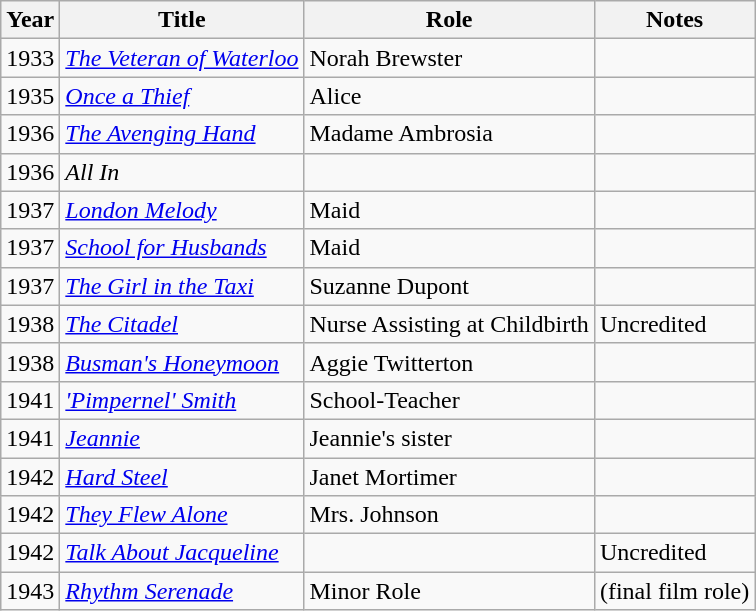<table class="wikitable">
<tr>
<th>Year</th>
<th>Title</th>
<th>Role</th>
<th>Notes</th>
</tr>
<tr>
<td>1933</td>
<td><em><a href='#'>The Veteran of Waterloo</a></em></td>
<td>Norah Brewster</td>
<td></td>
</tr>
<tr>
<td>1935</td>
<td><em><a href='#'>Once a Thief</a></em></td>
<td>Alice</td>
<td></td>
</tr>
<tr>
<td>1936</td>
<td><em><a href='#'>The Avenging Hand</a></em></td>
<td>Madame Ambrosia</td>
<td></td>
</tr>
<tr>
<td>1936</td>
<td><em>All In</em></td>
<td></td>
<td></td>
</tr>
<tr>
<td>1937</td>
<td><em><a href='#'>London Melody</a></em></td>
<td>Maid</td>
<td></td>
</tr>
<tr>
<td>1937</td>
<td><em><a href='#'>School for Husbands</a></em></td>
<td>Maid</td>
<td></td>
</tr>
<tr>
<td>1937</td>
<td><em><a href='#'>The Girl in the Taxi</a></em></td>
<td>Suzanne Dupont</td>
<td></td>
</tr>
<tr>
<td>1938</td>
<td><em><a href='#'>The Citadel</a></em></td>
<td>Nurse Assisting at Childbirth</td>
<td>Uncredited</td>
</tr>
<tr>
<td>1938</td>
<td><em><a href='#'>Busman's Honeymoon</a></em></td>
<td>Aggie Twitterton</td>
<td></td>
</tr>
<tr>
<td>1941</td>
<td><em><a href='#'>'Pimpernel' Smith</a></em></td>
<td>School-Teacher</td>
<td></td>
</tr>
<tr>
<td>1941</td>
<td><em><a href='#'>Jeannie</a></em></td>
<td>Jeannie's sister</td>
<td></td>
</tr>
<tr>
<td>1942</td>
<td><em><a href='#'>Hard Steel</a></em></td>
<td>Janet Mortimer</td>
<td></td>
</tr>
<tr>
<td>1942</td>
<td><em><a href='#'>They Flew Alone</a></em></td>
<td>Mrs. Johnson</td>
<td></td>
</tr>
<tr>
<td>1942</td>
<td><em><a href='#'>Talk About Jacqueline</a></em></td>
<td></td>
<td>Uncredited</td>
</tr>
<tr>
<td>1943</td>
<td><em><a href='#'>Rhythm Serenade</a></em></td>
<td>Minor Role</td>
<td>(final film role)</td>
</tr>
</table>
